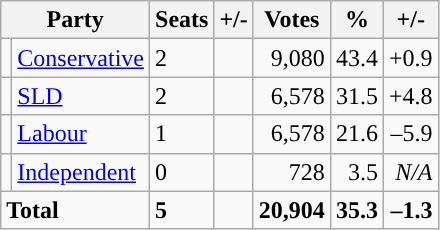<table class="wikitable sortable">
<tr>
<th colspan="2">Party</th>
<th>Seats</th>
<th>+/-</th>
<th>Votes</th>
<th>%</th>
<th>+/-</th>
</tr>
<tr>
<td style="background-color: "></td>
<td><a href='#'>Conservative</a></td>
<td>2</td>
<td></td>
<td style="text-align:right;">9,080</td>
<td style="text-align:right;">43.4</td>
<td style="text-align:right;">+0.9</td>
</tr>
<tr>
<td style="background-color: "></td>
<td><a href='#'>SLD</a></td>
<td>2</td>
<td></td>
<td style="text-align:right;">6,578</td>
<td style="text-align:right;">31.5</td>
<td style="text-align:right;">+4.8</td>
</tr>
<tr>
<td style="background-color: "></td>
<td><a href='#'>Labour</a></td>
<td>1</td>
<td></td>
<td style="text-align:right;">6,578</td>
<td style="text-align:right;">21.6</td>
<td style="text-align:right;">–5.9</td>
</tr>
<tr>
<td style="background-color: "></td>
<td><a href='#'>Independent</a></td>
<td>0</td>
<td></td>
<td style="text-align:right;">728</td>
<td style="text-align:right;">3.5</td>
<td style="text-align:right;"><em>N/A</em></td>
</tr>
<tr>
<td colspan="2"><strong>Total</strong></td>
<td><strong>5</strong></td>
<td></td>
<td style="text-align:right;"><strong>20,904</strong></td>
<td style="text-align:right;"><strong>35.3</strong></td>
<td style="text-align:right;"><strong>–1.3</strong></td>
</tr>
</table>
